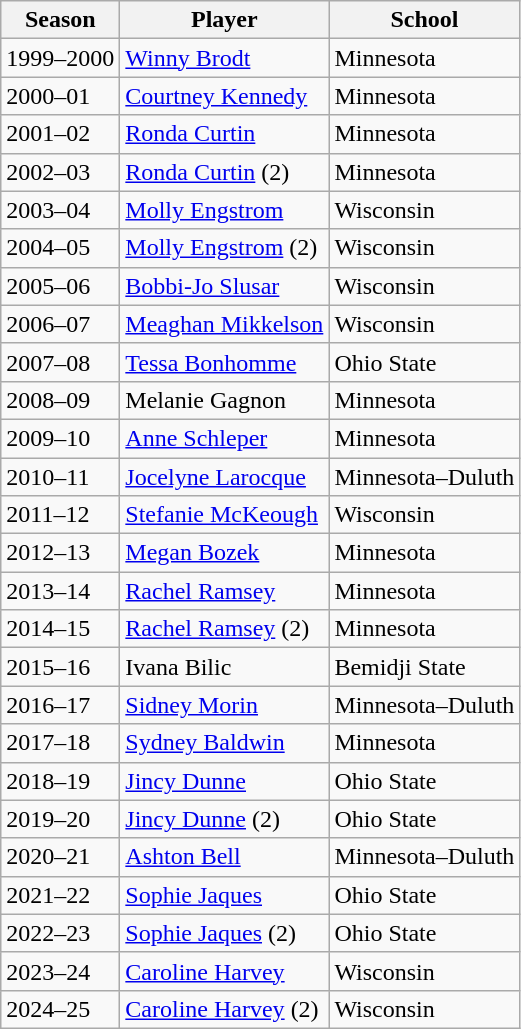<table class="wikitable sortable">
<tr>
<th>Season</th>
<th>Player</th>
<th>School</th>
</tr>
<tr>
<td>1999–2000</td>
<td><a href='#'>Winny Brodt</a></td>
<td>Minnesota</td>
</tr>
<tr>
<td>2000–01</td>
<td><a href='#'>Courtney Kennedy</a></td>
<td>Minnesota</td>
</tr>
<tr>
<td>2001–02</td>
<td><a href='#'>Ronda Curtin</a></td>
<td>Minnesota</td>
</tr>
<tr>
<td>2002–03</td>
<td><a href='#'>Ronda Curtin</a> (2)</td>
<td>Minnesota</td>
</tr>
<tr>
<td>2003–04</td>
<td><a href='#'>Molly Engstrom</a></td>
<td>Wisconsin</td>
</tr>
<tr>
<td>2004–05</td>
<td><a href='#'>Molly Engstrom</a> (2)</td>
<td>Wisconsin</td>
</tr>
<tr>
<td>2005–06</td>
<td><a href='#'>Bobbi-Jo Slusar</a></td>
<td>Wisconsin</td>
</tr>
<tr>
<td>2006–07</td>
<td><a href='#'>Meaghan Mikkelson</a></td>
<td>Wisconsin</td>
</tr>
<tr>
<td>2007–08</td>
<td><a href='#'>Tessa Bonhomme</a></td>
<td>Ohio State</td>
</tr>
<tr>
<td>2008–09</td>
<td>Melanie Gagnon</td>
<td>Minnesota</td>
</tr>
<tr>
<td>2009–10</td>
<td><a href='#'>Anne Schleper</a></td>
<td>Minnesota</td>
</tr>
<tr>
<td>2010–11</td>
<td><a href='#'>Jocelyne Larocque</a></td>
<td>Minnesota–Duluth</td>
</tr>
<tr>
<td>2011–12</td>
<td><a href='#'>Stefanie McKeough</a></td>
<td>Wisconsin</td>
</tr>
<tr>
<td>2012–13</td>
<td><a href='#'>Megan Bozek</a></td>
<td>Minnesota</td>
</tr>
<tr>
<td>2013–14</td>
<td><a href='#'>Rachel Ramsey</a></td>
<td>Minnesota</td>
</tr>
<tr>
<td>2014–15</td>
<td><a href='#'>Rachel Ramsey</a> (2)</td>
<td>Minnesota</td>
</tr>
<tr>
<td>2015–16</td>
<td>Ivana Bilic</td>
<td>Bemidji State</td>
</tr>
<tr>
<td>2016–17</td>
<td><a href='#'>Sidney Morin</a></td>
<td>Minnesota–Duluth</td>
</tr>
<tr>
<td>2017–18</td>
<td><a href='#'>Sydney Baldwin</a></td>
<td>Minnesota</td>
</tr>
<tr>
<td>2018–19</td>
<td><a href='#'>Jincy Dunne</a></td>
<td>Ohio State</td>
</tr>
<tr>
<td>2019–20</td>
<td><a href='#'>Jincy Dunne</a> (2)</td>
<td>Ohio State</td>
</tr>
<tr>
<td>2020–21</td>
<td><a href='#'>Ashton Bell</a></td>
<td>Minnesota–Duluth</td>
</tr>
<tr>
<td>2021–22</td>
<td><a href='#'>Sophie Jaques</a></td>
<td>Ohio State</td>
</tr>
<tr>
<td>2022–23</td>
<td><a href='#'>Sophie Jaques</a> (2)</td>
<td>Ohio State</td>
</tr>
<tr>
<td>2023–24</td>
<td><a href='#'>Caroline Harvey</a></td>
<td>Wisconsin</td>
</tr>
<tr>
<td>2024–25</td>
<td><a href='#'>Caroline Harvey</a> (2)</td>
<td>Wisconsin</td>
</tr>
</table>
